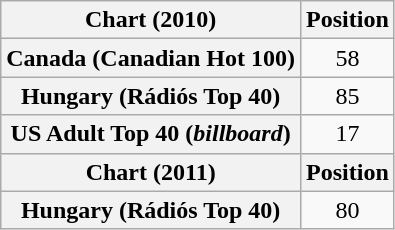<table class="wikitable sortable plainrowheaders" style="text-align:center">
<tr>
<th scope="col">Chart (2010)</th>
<th scope="col">Position</th>
</tr>
<tr>
<th scope="row">Canada (Canadian Hot 100)</th>
<td>58</td>
</tr>
<tr>
<th scope="row">Hungary (Rádiós Top 40)</th>
<td>85</td>
</tr>
<tr>
<th scope="row">US Adult Top 40 (<em>billboard</em>)</th>
<td>17</td>
</tr>
<tr>
<th scope="col">Chart (2011)</th>
<th scope="col">Position</th>
</tr>
<tr>
<th scope="row">Hungary (Rádiós Top 40)</th>
<td>80</td>
</tr>
</table>
